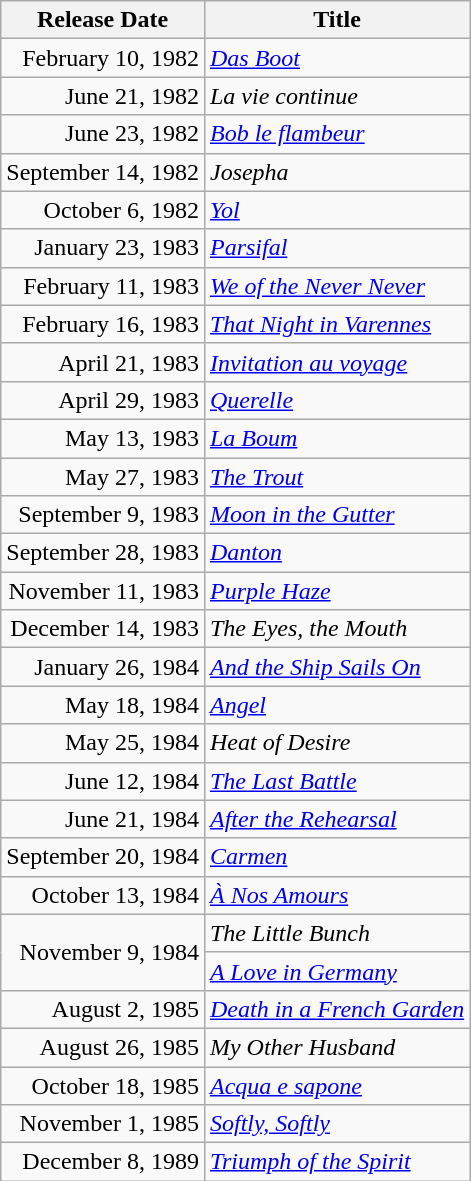<table class="wikitable sortable">
<tr>
<th>Release Date</th>
<th>Title</th>
</tr>
<tr>
<td align="right">February 10, 1982</td>
<td><em><a href='#'>Das Boot</a></em></td>
</tr>
<tr>
<td align="right">June 21, 1982</td>
<td><em>La vie continue</em></td>
</tr>
<tr>
<td align="right">June 23, 1982</td>
<td><em><a href='#'>Bob le flambeur</a></em></td>
</tr>
<tr>
<td align="right">September 14, 1982</td>
<td><em>Josepha</em></td>
</tr>
<tr>
<td align="right">October 6, 1982</td>
<td><em><a href='#'>Yol</a></em></td>
</tr>
<tr>
<td align="right">January 23, 1983</td>
<td><em><a href='#'>Parsifal</a></em></td>
</tr>
<tr>
<td align="right">February 11, 1983</td>
<td><em><a href='#'>We of the Never Never</a></em></td>
</tr>
<tr>
<td align="right">February 16, 1983</td>
<td><em><a href='#'>That Night in Varennes</a></em></td>
</tr>
<tr>
<td align="right">April 21, 1983</td>
<td><em><a href='#'>Invitation au voyage</a></em></td>
</tr>
<tr>
<td align="right">April 29, 1983</td>
<td><em><a href='#'>Querelle</a></em></td>
</tr>
<tr>
<td align="right">May 13, 1983</td>
<td><em><a href='#'>La Boum</a></em></td>
</tr>
<tr>
<td align="right">May 27, 1983</td>
<td><em><a href='#'>The Trout</a></em></td>
</tr>
<tr>
<td align="right">September 9, 1983</td>
<td><em><a href='#'>Moon in the Gutter</a></em></td>
</tr>
<tr>
<td align="right">September 28, 1983</td>
<td><em><a href='#'>Danton</a></em></td>
</tr>
<tr>
<td align="right">November 11, 1983</td>
<td><em><a href='#'>Purple Haze</a></em></td>
</tr>
<tr>
<td align="right">December 14, 1983</td>
<td><em>The Eyes, the Mouth</em></td>
</tr>
<tr>
<td align="right">January 26, 1984</td>
<td><em><a href='#'>And the Ship Sails On</a></em></td>
</tr>
<tr>
<td align="right">May 18, 1984</td>
<td><em><a href='#'>Angel</a></em></td>
</tr>
<tr>
<td align="right">May 25, 1984</td>
<td><em>Heat of Desire</em></td>
</tr>
<tr>
<td align="right">June 12, 1984</td>
<td><em><a href='#'>The Last Battle</a></em></td>
</tr>
<tr>
<td align="right">June 21, 1984</td>
<td><em><a href='#'>After the Rehearsal</a></em></td>
</tr>
<tr>
<td align="right">September 20, 1984</td>
<td><em><a href='#'>Carmen</a></em></td>
</tr>
<tr>
<td align="right">October 13, 1984</td>
<td><em><a href='#'>À Nos Amours</a></em></td>
</tr>
<tr>
<td align="right" rowspan="2">November 9, 1984</td>
<td><em>The Little Bunch</em></td>
</tr>
<tr>
<td><em><a href='#'>A Love in Germany</a></em></td>
</tr>
<tr>
<td align="right">August 2, 1985</td>
<td><em><a href='#'>Death in a French Garden</a></em></td>
</tr>
<tr>
<td align="right">August 26, 1985</td>
<td><em>My Other Husband</em></td>
</tr>
<tr>
<td align="right">October 18, 1985</td>
<td><em><a href='#'>Acqua e sapone</a></em></td>
</tr>
<tr>
<td align="right">November 1, 1985</td>
<td><em><a href='#'>Softly, Softly</a></em></td>
</tr>
<tr>
<td align="right">December 8, 1989</td>
<td><em><a href='#'>Triumph of the Spirit</a></em></td>
</tr>
</table>
